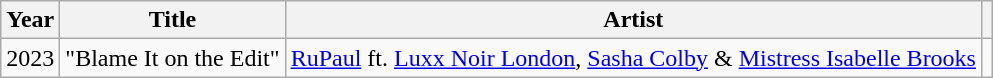<table class="wikitable">
<tr>
<th>Year</th>
<th>Title</th>
<th>Artist</th>
<th></th>
</tr>
<tr>
<td>2023</td>
<td>"Blame It on the Edit"</td>
<td><a href='#'>RuPaul</a> ft. <a href='#'>Luxx Noir London</a>, <a href='#'>Sasha Colby</a> & <a href='#'>Mistress Isabelle Brooks</a></td>
<td style="text-align: center;"><br></td>
</tr>
</table>
